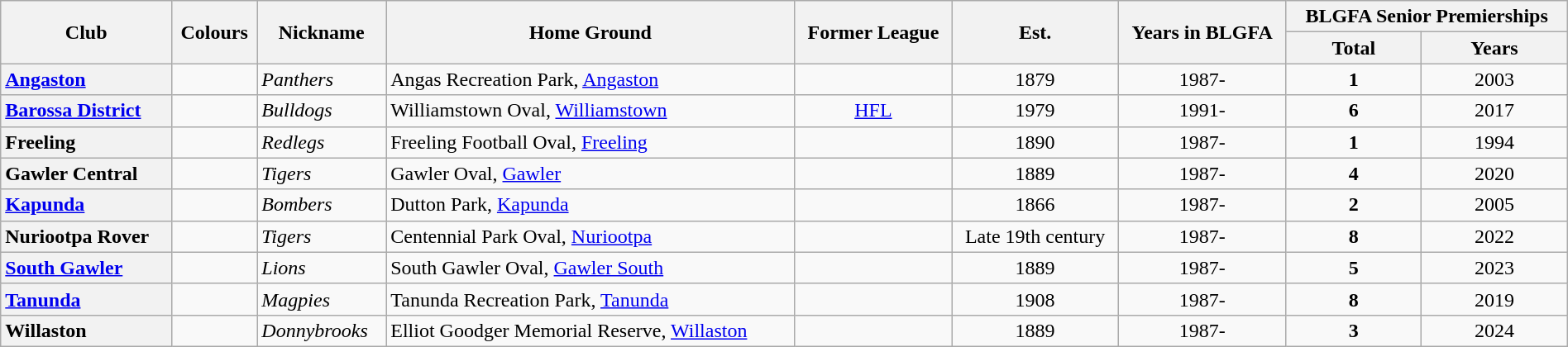<table class="wikitable sortable mw-collapsible mw-collapsed" style="width:100%">
<tr>
<th rowspan="2">Club</th>
<th rowspan="2">Colours</th>
<th rowspan="2">Nickname</th>
<th rowspan="2">Home Ground</th>
<th rowspan="2">Former League</th>
<th rowspan="2">Est.</th>
<th rowspan="2">Years in BLGFA</th>
<th colspan="2">BLGFA Senior Premierships</th>
</tr>
<tr>
<th>Total</th>
<th>Years</th>
</tr>
<tr>
<th style=text-align:left><a href='#'>Angaston</a></th>
<td></td>
<td><em>Panthers</em></td>
<td>Angas Recreation Park, <a href='#'>Angaston</a></td>
<td align="center"></td>
<td align="center">1879</td>
<td align="center">1987-</td>
<td align="center"><strong>1</strong></td>
<td align="center">2003</td>
</tr>
<tr>
<th style=text-align:left><a href='#'>Barossa District</a></th>
<td></td>
<td><em>Bulldogs</em></td>
<td>Williamstown Oval, <a href='#'>Williamstown</a></td>
<td align="center"><a href='#'>HFL</a></td>
<td align="center">1979</td>
<td align="center">1991-</td>
<td align="center"><strong>6</strong></td>
<td align="center">2017</td>
</tr>
<tr>
<th style=text-align:left>Freeling</th>
<td></td>
<td><em>Redlegs</em></td>
<td>Freeling Football Oval, <a href='#'>Freeling</a></td>
<td align="center"></td>
<td align="center">1890</td>
<td align="center">1987-</td>
<td align="center"><strong>1</strong></td>
<td align="center">1994</td>
</tr>
<tr>
<th style=text-align:left>Gawler Central</th>
<td></td>
<td><em>Tigers</em></td>
<td>Gawler Oval, <a href='#'>Gawler</a></td>
<td align="center"></td>
<td align="center">1889</td>
<td align="center">1987-</td>
<td align="center"><strong>4</strong></td>
<td align="center">2020</td>
</tr>
<tr>
<th style=text-align:left><a href='#'>Kapunda</a></th>
<td></td>
<td><em>Bombers</em></td>
<td>Dutton Park, <a href='#'>Kapunda</a></td>
<td align="center"></td>
<td align="center">1866</td>
<td align="center">1987-</td>
<td align="center"><strong>2</strong></td>
<td align="center">2005</td>
</tr>
<tr>
<th style=text-align:left>Nuriootpa Rover</th>
<td></td>
<td><em>Tigers</em></td>
<td>Centennial Park Oval, <a href='#'>Nuriootpa</a></td>
<td align="center"></td>
<td align="center">Late 19th century</td>
<td align="center">1987-</td>
<td align="center"><strong>8</strong></td>
<td align="center">2022</td>
</tr>
<tr>
<th style=text-align:left><a href='#'>South Gawler</a></th>
<td></td>
<td><em>Lions</em></td>
<td>South Gawler Oval, <a href='#'>Gawler South</a></td>
<td align="center"></td>
<td align="center">1889</td>
<td align="center">1987-</td>
<td align="center"><strong>5</strong></td>
<td align="center">2023</td>
</tr>
<tr>
<th style=text-align:left><a href='#'>Tanunda</a></th>
<td></td>
<td><em>Magpies</em></td>
<td>Tanunda Recreation Park, <a href='#'>Tanunda</a></td>
<td align="center"></td>
<td align="center">1908</td>
<td align="center">1987-</td>
<td align="center"><strong>8</strong></td>
<td align="center">2019</td>
</tr>
<tr>
<th style=text-align:left>Willaston</th>
<td></td>
<td><em>Donnybrooks</em></td>
<td>Elliot Goodger Memorial Reserve, <a href='#'>Willaston</a></td>
<td align="center"></td>
<td align="center">1889</td>
<td align="center">1987-</td>
<td align="center"><strong>3</strong></td>
<td align="center">2024</td>
</tr>
</table>
